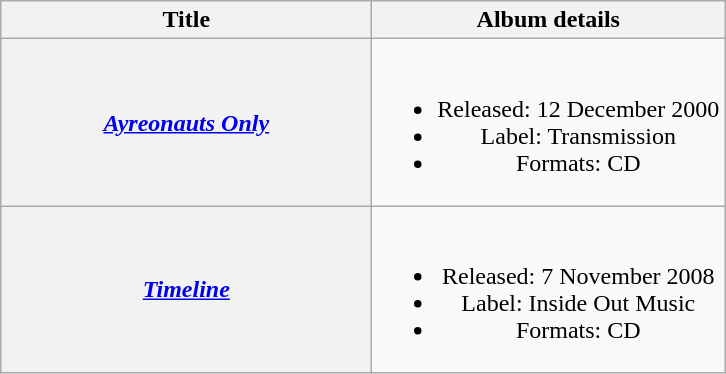<table class="wikitable plainrowheaders" style="text-align:center;">
<tr>
<th scope="col" style="width:15em;">Title</th>
<th scope="col">Album details</th>
</tr>
<tr>
<th scope="row"><em><a href='#'>Ayreonauts Only</a></em></th>
<td><br><ul><li>Released: 12 December 2000</li><li>Label: Transmission</li><li>Formats: CD</li></ul></td>
</tr>
<tr>
<th scope="row"><em><a href='#'>Timeline</a></em></th>
<td><br><ul><li>Released: 7 November 2008</li><li>Label: Inside Out Music</li><li>Formats: CD</li></ul></td>
</tr>
</table>
